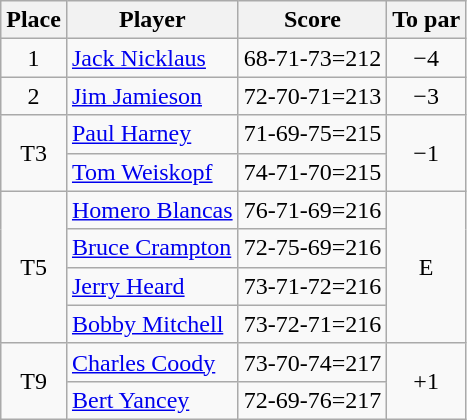<table class="wikitable">
<tr>
<th>Place</th>
<th>Player</th>
<th>Score</th>
<th>To par</th>
</tr>
<tr>
<td align="center">1</td>
<td> <a href='#'>Jack Nicklaus</a></td>
<td>68-71-73=212</td>
<td align="center">−4</td>
</tr>
<tr>
<td align="center">2</td>
<td> <a href='#'>Jim Jamieson</a></td>
<td>72-70-71=213</td>
<td align="center">−3</td>
</tr>
<tr>
<td rowspan=2 align="center">T3</td>
<td> <a href='#'>Paul Harney</a></td>
<td>71-69-75=215</td>
<td rowspan=2 align="center">−1</td>
</tr>
<tr>
<td> <a href='#'>Tom Weiskopf</a></td>
<td>74-71-70=215</td>
</tr>
<tr>
<td rowspan=4 align="center">T5</td>
<td> <a href='#'>Homero Blancas</a></td>
<td>76-71-69=216</td>
<td rowspan=4 align="center">E</td>
</tr>
<tr>
<td> <a href='#'>Bruce Crampton</a></td>
<td>72-75-69=216</td>
</tr>
<tr>
<td> <a href='#'>Jerry Heard</a></td>
<td>73-71-72=216</td>
</tr>
<tr>
<td> <a href='#'>Bobby Mitchell</a></td>
<td>73-72-71=216</td>
</tr>
<tr>
<td rowspan=2 align="center">T9</td>
<td> <a href='#'>Charles Coody</a></td>
<td>73-70-74=217</td>
<td rowspan=2 align="center">+1</td>
</tr>
<tr>
<td> <a href='#'>Bert Yancey</a></td>
<td>72-69-76=217</td>
</tr>
</table>
